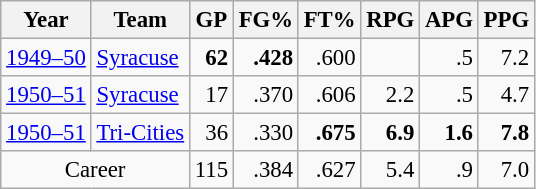<table class="wikitable sortable" style="font-size:95%; text-align:right;">
<tr>
<th>Year</th>
<th>Team</th>
<th>GP</th>
<th>FG%</th>
<th>FT%</th>
<th>RPG</th>
<th>APG</th>
<th>PPG</th>
</tr>
<tr>
<td style="text-align:left;"><a href='#'>1949–50</a></td>
<td style="text-align:left;"><a href='#'>Syracuse</a></td>
<td><strong>62</strong></td>
<td><strong>.428</strong></td>
<td>.600</td>
<td></td>
<td>.5</td>
<td>7.2</td>
</tr>
<tr>
<td style="text-align:left;"><a href='#'>1950–51</a></td>
<td style="text-align:left;"><a href='#'>Syracuse</a></td>
<td>17</td>
<td>.370</td>
<td>.606</td>
<td>2.2</td>
<td>.5</td>
<td>4.7</td>
</tr>
<tr>
<td style="text-align:left;"><a href='#'>1950–51</a></td>
<td style="text-align:left;"><a href='#'>Tri-Cities</a></td>
<td>36</td>
<td>.330</td>
<td><strong>.675</strong></td>
<td><strong>6.9</strong></td>
<td><strong>1.6</strong></td>
<td><strong>7.8</strong></td>
</tr>
<tr>
<td colspan="2" style="text-align:center;">Career</td>
<td>115</td>
<td>.384</td>
<td>.627</td>
<td>5.4</td>
<td>.9</td>
<td>7.0</td>
</tr>
</table>
